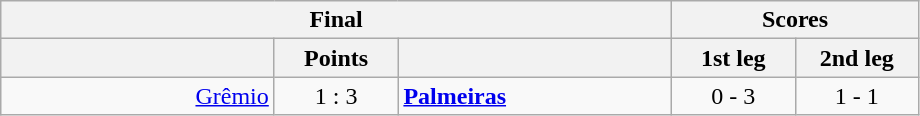<table class="wikitable" style="text-align:center;">
<tr>
<th colspan=3>Final</th>
<th colspan=3>Scores</th>
</tr>
<tr>
<th width="175"></th>
<th width="75">Points</th>
<th width="175"></th>
<th width="75">1st leg</th>
<th width="75">2nd leg</th>
</tr>
<tr>
<td align=right><a href='#'>Grêmio</a></td>
<td>1 : 3</td>
<td align=left><strong><a href='#'>Palmeiras</a></strong></td>
<td>0 - 3</td>
<td>1 - 1</td>
</tr>
</table>
